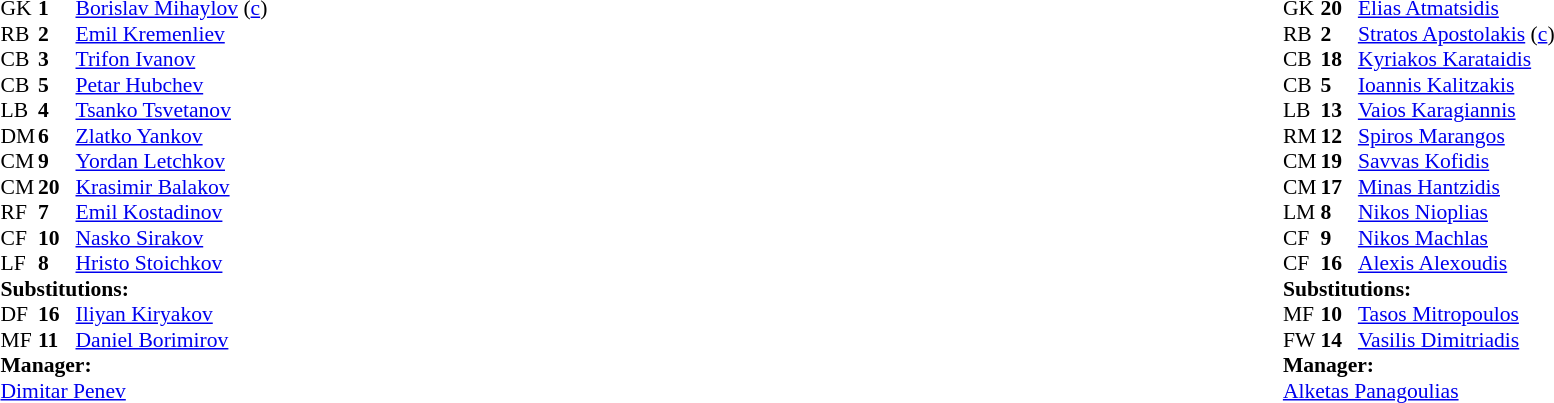<table width="100%">
<tr>
<td valign="top" width="50%"><br><table style="font-size: 90%" cellspacing="0" cellpadding="0">
<tr>
<th width="25"></th>
<th width="25"></th>
</tr>
<tr>
<td>GK</td>
<td><strong>1</strong></td>
<td><a href='#'>Borislav Mihaylov</a> (<a href='#'>c</a>)</td>
</tr>
<tr>
<td>RB</td>
<td><strong>2</strong></td>
<td><a href='#'>Emil Kremenliev</a></td>
</tr>
<tr>
<td>CB</td>
<td><strong>3</strong></td>
<td><a href='#'>Trifon Ivanov</a></td>
<td></td>
</tr>
<tr>
<td>CB</td>
<td><strong>5</strong></td>
<td><a href='#'>Petar Hubchev</a></td>
<td></td>
</tr>
<tr>
<td>LB</td>
<td><strong>4</strong></td>
<td><a href='#'>Tsanko Tsvetanov</a></td>
<td></td>
<td></td>
</tr>
<tr>
<td>DM</td>
<td><strong>6</strong></td>
<td><a href='#'>Zlatko Yankov</a></td>
<td></td>
</tr>
<tr>
<td>CM</td>
<td><strong>9</strong></td>
<td><a href='#'>Yordan Letchkov</a></td>
</tr>
<tr>
<td>CM</td>
<td><strong>20</strong></td>
<td><a href='#'>Krasimir Balakov</a></td>
</tr>
<tr>
<td>RF</td>
<td><strong>7</strong></td>
<td><a href='#'>Emil Kostadinov</a></td>
<td></td>
<td></td>
</tr>
<tr>
<td>CF</td>
<td><strong>10</strong></td>
<td><a href='#'>Nasko Sirakov</a></td>
</tr>
<tr>
<td>LF</td>
<td><strong>8</strong></td>
<td><a href='#'>Hristo Stoichkov</a></td>
</tr>
<tr>
<td colspan=3><strong>Substitutions:</strong></td>
</tr>
<tr>
<td>DF</td>
<td><strong>16</strong></td>
<td><a href='#'>Iliyan Kiryakov</a></td>
<td></td>
<td></td>
</tr>
<tr>
<td>MF</td>
<td><strong>11</strong></td>
<td><a href='#'>Daniel Borimirov</a></td>
<td></td>
<td></td>
</tr>
<tr>
<td colspan=3><strong>Manager:</strong></td>
</tr>
<tr>
<td colspan="4"><a href='#'>Dimitar Penev</a></td>
</tr>
</table>
</td>
<td valign="top"></td>
<td valign="top" width="50%"><br><table style="font-size: 90%" cellspacing="0" cellpadding="0" align=center>
<tr>
<th width="25"></th>
<th width="25"></th>
</tr>
<tr>
<td>GK</td>
<td><strong>20</strong></td>
<td><a href='#'>Elias Atmatsidis</a></td>
</tr>
<tr>
<td>RB</td>
<td><strong>2</strong></td>
<td><a href='#'>Stratos Apostolakis</a> (<a href='#'>c</a>)</td>
</tr>
<tr>
<td>CB</td>
<td><strong>18</strong></td>
<td><a href='#'>Kyriakos Karataidis</a></td>
</tr>
<tr>
<td>CB</td>
<td><strong>5</strong></td>
<td><a href='#'>Ioannis Kalitzakis</a></td>
</tr>
<tr>
<td>LB</td>
<td><strong>13</strong></td>
<td><a href='#'>Vaios Karagiannis</a></td>
<td></td>
</tr>
<tr>
<td>RM</td>
<td><strong>12</strong></td>
<td><a href='#'>Spiros Marangos</a></td>
</tr>
<tr>
<td>CM</td>
<td><strong>19</strong></td>
<td><a href='#'>Savvas Kofidis</a></td>
</tr>
<tr>
<td>CM</td>
<td><strong>17</strong></td>
<td><a href='#'>Minas Hantzidis</a></td>
<td></td>
<td></td>
</tr>
<tr>
<td>LM</td>
<td><strong>8</strong></td>
<td><a href='#'>Nikos Nioplias</a></td>
</tr>
<tr>
<td>CF</td>
<td><strong>9</strong></td>
<td><a href='#'>Nikos Machlas</a></td>
</tr>
<tr>
<td>CF</td>
<td><strong>16</strong></td>
<td><a href='#'>Alexis Alexoudis</a></td>
<td></td>
<td></td>
</tr>
<tr>
<td colspan=3><strong>Substitutions:</strong></td>
</tr>
<tr>
<td>MF</td>
<td><strong>10</strong></td>
<td><a href='#'>Tasos Mitropoulos</a></td>
<td></td>
<td></td>
</tr>
<tr>
<td>FW</td>
<td><strong>14</strong></td>
<td><a href='#'>Vasilis Dimitriadis</a></td>
<td></td>
<td></td>
</tr>
<tr>
<td colspan=3><strong>Manager:</strong></td>
</tr>
<tr>
<td colspan="4"><a href='#'>Alketas Panagoulias</a></td>
</tr>
</table>
</td>
</tr>
</table>
